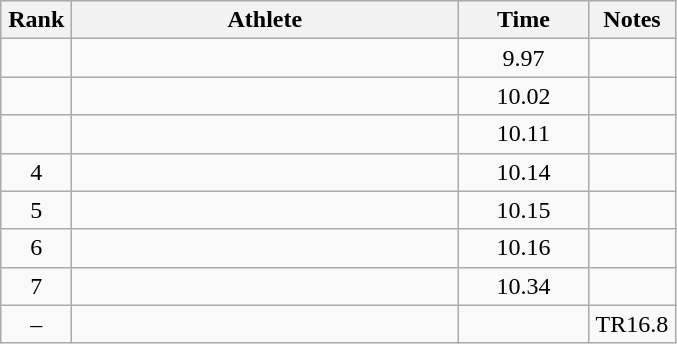<table class="wikitable" style="text-align:center">
<tr>
<th width=40>Rank</th>
<th width=250>Athlete</th>
<th width=80>Time</th>
<th width=50>Notes</th>
</tr>
<tr>
<td></td>
<td align=left></td>
<td>9.97</td>
<td></td>
</tr>
<tr>
<td></td>
<td align=left></td>
<td>10.02</td>
<td></td>
</tr>
<tr>
<td></td>
<td align=left></td>
<td>10.11</td>
<td></td>
</tr>
<tr>
<td>4</td>
<td align=left></td>
<td>10.14</td>
<td></td>
</tr>
<tr>
<td>5</td>
<td align=left></td>
<td>10.15</td>
<td></td>
</tr>
<tr>
<td>6</td>
<td align=left></td>
<td>10.16</td>
<td></td>
</tr>
<tr>
<td>7</td>
<td align=left></td>
<td>10.34</td>
<td></td>
</tr>
<tr>
<td>–</td>
<td align=left></td>
<td></td>
<td>TR16.8</td>
</tr>
</table>
